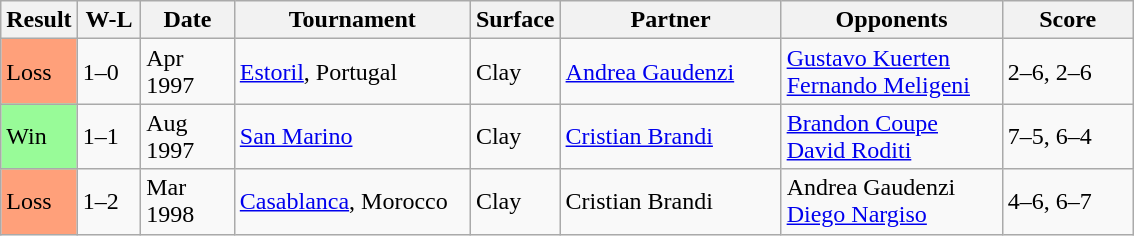<table class="sortable wikitable">
<tr>
<th>Result</th>
<th style="width:35px" class="unsortable">W-L</th>
<th style="width:55px">Date</th>
<th style="width:150px">Tournament</th>
<th style="width:50px">Surface</th>
<th style="width:140px">Partner</th>
<th style="width:140px">Opponents</th>
<th style="width:80px" class="unsortable">Score</th>
</tr>
<tr>
<td style="background:#ffa07a;">Loss</td>
<td>1–0</td>
<td>Apr 1997</td>
<td><a href='#'>Estoril</a>, Portugal</td>
<td>Clay</td>
<td> <a href='#'>Andrea Gaudenzi</a></td>
<td> <a href='#'>Gustavo Kuerten</a> <br>  <a href='#'>Fernando Meligeni</a></td>
<td>2–6, 2–6</td>
</tr>
<tr>
<td style="background:#98fb98;">Win</td>
<td>1–1</td>
<td>Aug 1997</td>
<td><a href='#'>San Marino</a></td>
<td>Clay</td>
<td> <a href='#'>Cristian Brandi</a></td>
<td> <a href='#'>Brandon Coupe</a> <br>  <a href='#'>David Roditi</a></td>
<td>7–5, 6–4</td>
</tr>
<tr>
<td style="background:#ffa07a;">Loss</td>
<td>1–2</td>
<td>Mar 1998</td>
<td><a href='#'>Casablanca</a>, Morocco</td>
<td>Clay</td>
<td> Cristian Brandi</td>
<td> Andrea Gaudenzi <br>  <a href='#'>Diego Nargiso</a></td>
<td>4–6, 6–7</td>
</tr>
</table>
